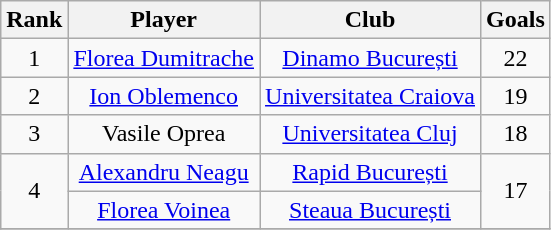<table class="wikitable sortable" style="text-align:center">
<tr>
<th>Rank</th>
<th>Player</th>
<th>Club</th>
<th>Goals</th>
</tr>
<tr>
<td rowspan=1 align=center>1</td>
<td><a href='#'>Florea Dumitrache</a></td>
<td><a href='#'>Dinamo București</a></td>
<td rowspan=1 align=center>22</td>
</tr>
<tr>
<td rowspan=1 align=center>2</td>
<td><a href='#'>Ion Oblemenco</a></td>
<td><a href='#'>Universitatea Craiova</a></td>
<td rowspan=1 align=center>19</td>
</tr>
<tr>
<td rowspan=1 align=center>3</td>
<td>Vasile Oprea</td>
<td><a href='#'>Universitatea Cluj</a></td>
<td rowspan=1 align=center>18</td>
</tr>
<tr>
<td rowspan=2 align=center>4</td>
<td><a href='#'>Alexandru Neagu</a></td>
<td><a href='#'>Rapid București</a></td>
<td rowspan=2 align=center>17</td>
</tr>
<tr>
<td><a href='#'>Florea Voinea</a></td>
<td><a href='#'>Steaua București</a></td>
</tr>
<tr>
</tr>
</table>
